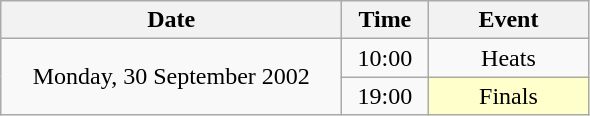<table class = "wikitable" style="text-align:center;">
<tr>
<th width=220>Date</th>
<th width=50>Time</th>
<th width=100>Event</th>
</tr>
<tr>
<td rowspan=2>Monday, 30 September 2002</td>
<td>10:00</td>
<td>Heats</td>
</tr>
<tr>
<td>19:00</td>
<td bgcolor=ffffcc>Finals</td>
</tr>
</table>
